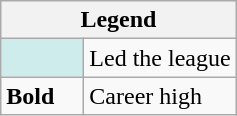<table class="wikitable mw-collapsible">
<tr>
<th colspan="2">Legend</th>
</tr>
<tr>
<td style="background:#cfecec; width:3em;"></td>
<td>Led the league</td>
</tr>
<tr>
<td><strong>Bold</strong></td>
<td>Career high</td>
</tr>
</table>
